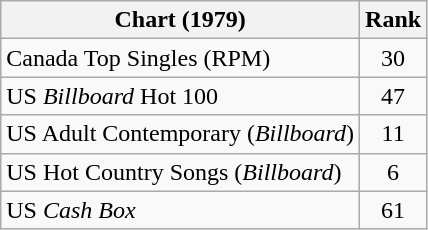<table class="wikitable sortable">
<tr>
<th align="left">Chart (1979)</th>
<th style="text-align:center;">Rank</th>
</tr>
<tr>
<td>Canada Top Singles (RPM)</td>
<td style="text-align:center;">30</td>
</tr>
<tr>
<td>US <em>Billboard</em> Hot 100</td>
<td style="text-align:center;">47</td>
</tr>
<tr>
<td>US Adult Contemporary (<em>Billboard</em>)</td>
<td style="text-align:center;">11</td>
</tr>
<tr>
<td>US Hot Country Songs (<em>Billboard</em>)</td>
<td style="text-align:center;">6</td>
</tr>
<tr>
<td>US <em>Cash Box</em></td>
<td style="text-align:center;">61</td>
</tr>
</table>
